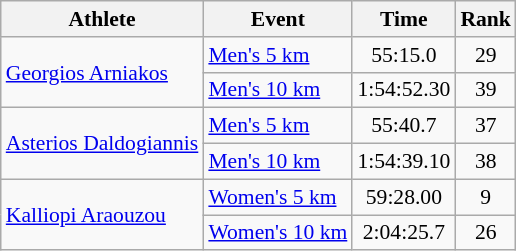<table class="wikitable" style="font-size:90%;">
<tr>
<th>Athlete</th>
<th>Event</th>
<th>Time</th>
<th>Rank</th>
</tr>
<tr align=center>
<td align=left rowspan=2><a href='#'>Georgios Arniakos</a></td>
<td align=left><a href='#'>Men's 5 km</a></td>
<td>55:15.0</td>
<td>29</td>
</tr>
<tr align=center>
<td align=left><a href='#'>Men's 10 km</a></td>
<td>1:54:52.30</td>
<td>39</td>
</tr>
<tr align=center>
<td align=left rowspan=2><a href='#'>Asterios Daldogiannis</a></td>
<td align=left><a href='#'>Men's 5 km</a></td>
<td>55:40.7</td>
<td>37</td>
</tr>
<tr align=center>
<td align=left><a href='#'>Men's 10 km</a></td>
<td>1:54:39.10</td>
<td>38</td>
</tr>
<tr align=center>
<td align=left rowspan=2><a href='#'>Kalliopi Araouzou</a></td>
<td align=left><a href='#'>Women's 5 km</a></td>
<td>59:28.00</td>
<td>9</td>
</tr>
<tr align=center>
<td align=left><a href='#'>Women's 10 km</a></td>
<td>2:04:25.7</td>
<td>26</td>
</tr>
</table>
